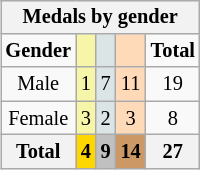<table class="wikitable" border="1" style="font-size:85%; float:right">
<tr style="background:#efefef;">
<th colspan=5><strong>Medals by gender</strong></th>
</tr>
<tr align=center>
<td><strong>Gender</strong></td>
<td bgcolor=#F7F6A8></td>
<td bgcolor=#DCE5E5></td>
<td bgcolor=#FFDAB9></td>
<td><strong>Total</strong></td>
</tr>
<tr align=center>
<td>Male</td>
<td style="background:#F7F6A8;">1</td>
<td style="background:#DCE5E5;">7</td>
<td style="background:#FFDAB9;">11</td>
<td>19</td>
</tr>
<tr align=center>
<td>Female</td>
<td style="background:#F7F6A8;">3</td>
<td style="background:#DCE5E5;">2</td>
<td style="background:#FFDAB9;">3</td>
<td>8</td>
</tr>
<tr align=center>
<th><strong>Total</strong></th>
<th style="background:gold;"><strong>4</strong></th>
<th style="background:silver;"><strong>9</strong></th>
<th style="background:#c96;"><strong>14</strong></th>
<th><strong>27</strong></th>
</tr>
</table>
